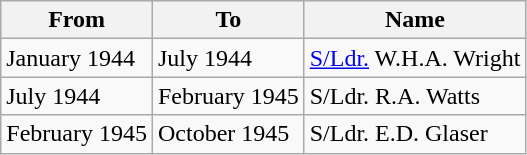<table class="wikitable">
<tr>
<th>From</th>
<th>To</th>
<th>Name</th>
</tr>
<tr>
<td>January 1944</td>
<td>July 1944</td>
<td><a href='#'>S/Ldr.</a> W.H.A. Wright</td>
</tr>
<tr>
<td>July 1944</td>
<td>February 1945</td>
<td>S/Ldr. R.A. Watts</td>
</tr>
<tr>
<td>February 1945</td>
<td>October 1945</td>
<td>S/Ldr. E.D. Glaser</td>
</tr>
</table>
